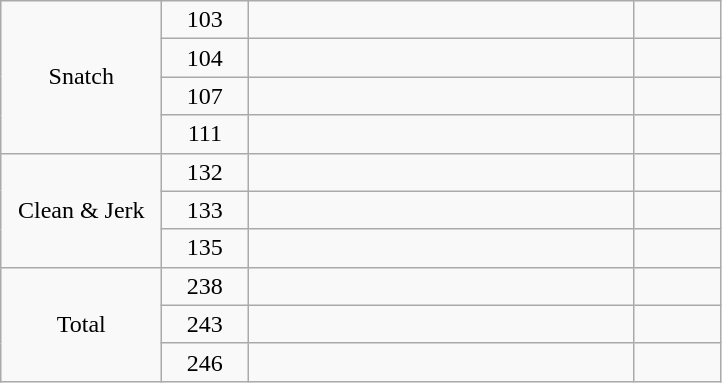<table class = "wikitable" style="text-align:center;">
<tr>
<td rowspan=4 width=100>Snatch</td>
<td width=50>103</td>
<td width=250 align=left></td>
<td width=50></td>
</tr>
<tr>
<td>104</td>
<td align=left></td>
<td></td>
</tr>
<tr>
<td>107</td>
<td align=left></td>
<td></td>
</tr>
<tr>
<td>111</td>
<td align=left></td>
<td></td>
</tr>
<tr>
<td rowspan=3>Clean & Jerk</td>
<td>132</td>
<td align=left></td>
<td></td>
</tr>
<tr>
<td>133</td>
<td align=left></td>
<td></td>
</tr>
<tr>
<td>135</td>
<td align=left></td>
<td></td>
</tr>
<tr>
<td rowspan=3>Total</td>
<td>238</td>
<td align=left></td>
<td></td>
</tr>
<tr>
<td>243</td>
<td align=left></td>
<td></td>
</tr>
<tr>
<td>246</td>
<td align=left></td>
<td></td>
</tr>
</table>
